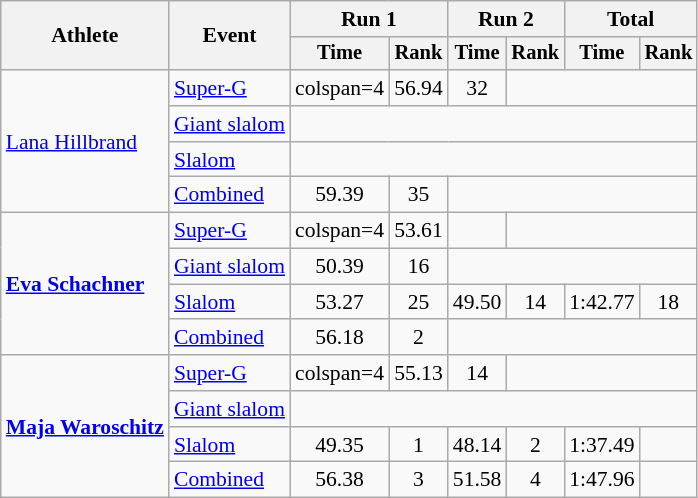<table class="wikitable" style="font-size:90%">
<tr>
<th rowspan=2>Athlete</th>
<th rowspan=2>Event</th>
<th colspan=2>Run 1</th>
<th colspan=2>Run 2</th>
<th colspan=2>Total</th>
</tr>
<tr style="font-size:95%">
<th>Time</th>
<th>Rank</th>
<th>Time</th>
<th>Rank</th>
<th>Time</th>
<th>Rank</th>
</tr>
<tr align=center>
<td align="left" rowspan="4"><a href='#'>Lana Hillbrand</a></td>
<td align="left"><a href='#'>Super-G</a></td>
<td>colspan=4</td>
<td>56.94</td>
<td>32</td>
</tr>
<tr align=center>
<td align="left"><a href='#'>Giant slalom</a></td>
<td colspan=6></td>
</tr>
<tr align=center>
<td align="left"><a href='#'>Slalom</a></td>
<td colspan=6></td>
</tr>
<tr align=center>
<td align="left"><a href='#'>Combined</a></td>
<td>59.39</td>
<td>35</td>
<td colspan=4></td>
</tr>
<tr align="center">
<td align="left" rowspan="4"><strong><a href='#'>Eva Schachner</a></strong></td>
<td align="left"><a href='#'>Super-G</a></td>
<td>colspan=4</td>
<td>53.61</td>
<td></td>
</tr>
<tr align=center>
<td align="left"><a href='#'>Giant slalom</a></td>
<td>50.39</td>
<td>16</td>
<td colspan=4></td>
</tr>
<tr align=center>
<td align="left"><a href='#'>Slalom</a></td>
<td>53.27</td>
<td>25</td>
<td>49.50</td>
<td>14</td>
<td>1:42.77</td>
<td>18</td>
</tr>
<tr align=center>
<td align="left"><a href='#'>Combined</a></td>
<td>56.18</td>
<td>2</td>
<td colspan=4></td>
</tr>
<tr align="center">
<td align="left" rowspan="4"><strong><a href='#'>Maja Waroschitz</a></strong></td>
<td align="left"><a href='#'>Super-G</a></td>
<td>colspan=4</td>
<td>55.13</td>
<td>14</td>
</tr>
<tr align=center>
<td align="left"><a href='#'>Giant slalom</a></td>
<td colspan=6></td>
</tr>
<tr align=center>
<td align="left"><a href='#'>Slalom</a></td>
<td>49.35</td>
<td>1</td>
<td>48.14</td>
<td>2</td>
<td>1:37.49</td>
<td></td>
</tr>
<tr align=center>
<td align="left"><a href='#'>Combined</a></td>
<td>56.38</td>
<td>3</td>
<td>51.58</td>
<td>4</td>
<td>1:47.96</td>
<td></td>
</tr>
</table>
